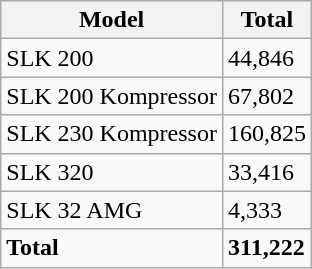<table class="wikitable sortable">
<tr>
<th>Model</th>
<th>Total</th>
</tr>
<tr>
<td>SLK 200</td>
<td>44,846</td>
</tr>
<tr>
<td>SLK 200 Kompressor</td>
<td>67,802</td>
</tr>
<tr>
<td>SLK 230 Kompressor</td>
<td>160,825</td>
</tr>
<tr>
<td>SLK 320</td>
<td>33,416</td>
</tr>
<tr>
<td>SLK 32 AMG</td>
<td>4,333</td>
</tr>
<tr>
<td><strong>Total</strong></td>
<td><strong>311,222</strong></td>
</tr>
</table>
